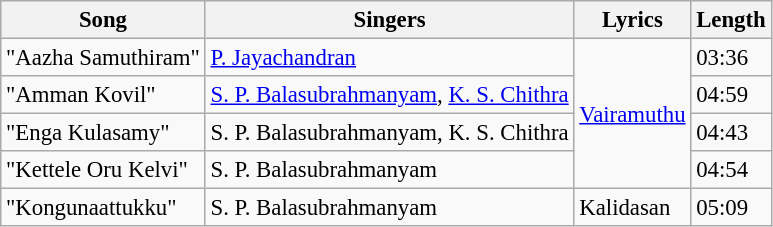<table class="wikitable" style="font-size: 95%;">
<tr>
<th>Song</th>
<th>Singers</th>
<th>Lyrics</th>
<th>Length</th>
</tr>
<tr>
<td>"Aazha Samuthiram"</td>
<td><a href='#'>P. Jayachandran</a></td>
<td rowspan=4><a href='#'>Vairamuthu</a></td>
<td>03:36</td>
</tr>
<tr>
<td>"Amman Kovil"</td>
<td><a href='#'>S. P. Balasubrahmanyam</a>, <a href='#'>K. S. Chithra</a></td>
<td>04:59</td>
</tr>
<tr>
<td>"Enga Kulasamy"</td>
<td>S. P. Balasubrahmanyam, K. S. Chithra</td>
<td>04:43</td>
</tr>
<tr>
<td>"Kettele Oru Kelvi"</td>
<td>S. P. Balasubrahmanyam</td>
<td>04:54</td>
</tr>
<tr>
<td>"Kongunaattukku"</td>
<td>S. P. Balasubrahmanyam</td>
<td>Kalidasan</td>
<td>05:09</td>
</tr>
</table>
